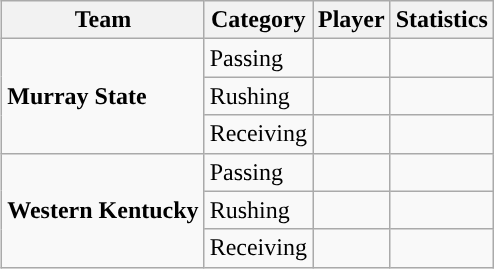<table class="wikitable" style="float: right;">
<tr>
<th>Team</th>
<th>Category</th>
<th>Player</th>
<th>Statistics</th>
</tr>
<tr>
<td rowspan=3><strong>Murray State</strong></td>
<td>Passing</td>
<td></td>
<td></td>
</tr>
<tr>
<td>Rushing</td>
<td></td>
<td></td>
</tr>
<tr>
<td>Receiving</td>
<td></td>
<td></td>
</tr>
<tr>
<td rowspan=3><strong>Western Kentucky</strong></td>
<td>Passing</td>
<td></td>
<td></td>
</tr>
<tr>
<td>Rushing</td>
<td></td>
<td></td>
</tr>
<tr>
<td>Receiving</td>
<td></td>
<td></td>
</tr>
</table>
